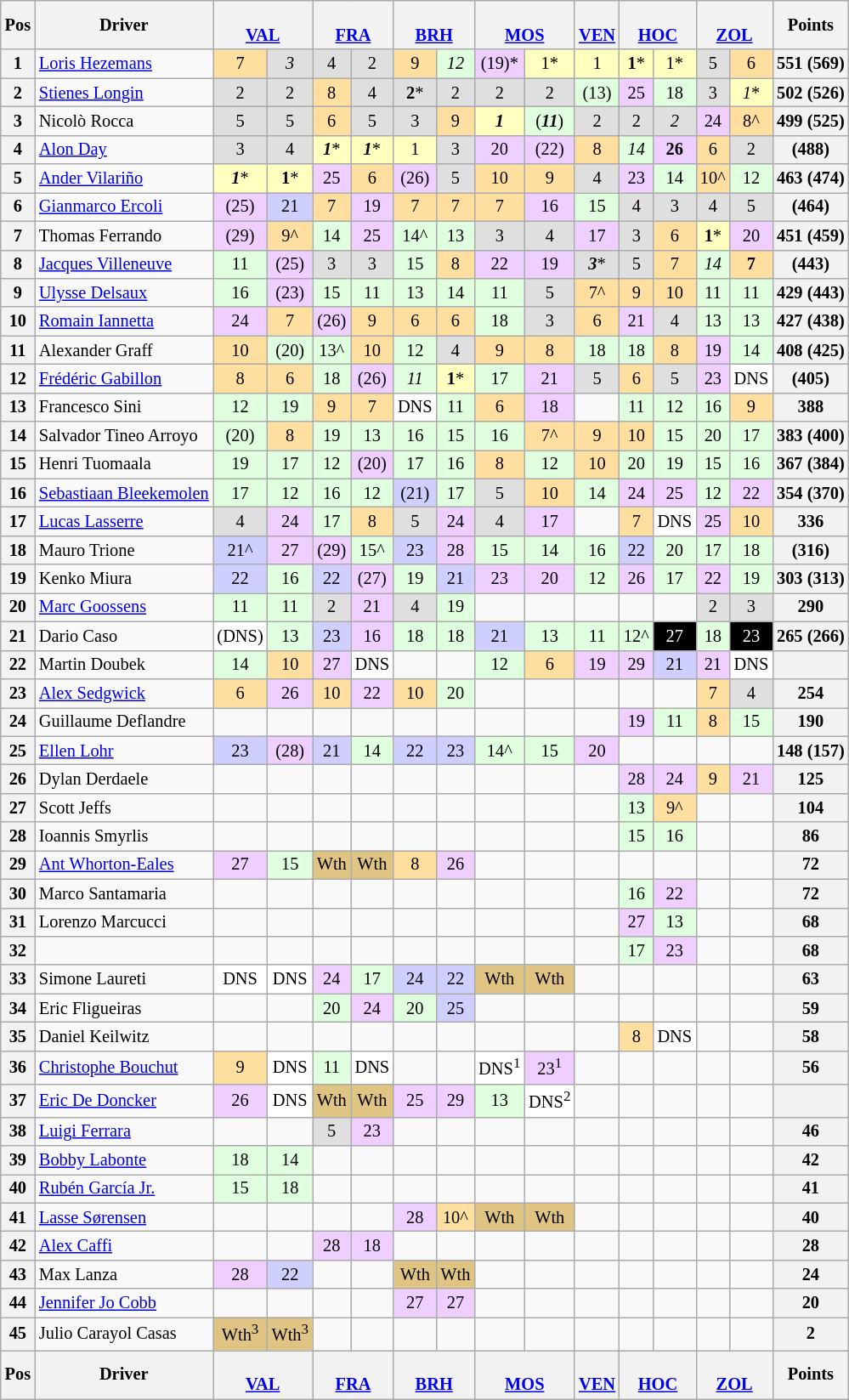<table class="wikitable" style="font-size:85%; text-align:center;">
<tr valign="center">
<th valign="middle">Pos</th>
<th valign="middle">Driver</th>
<th colspan=2><br><a href='#'>VAL</a></th>
<th colspan=2><br><a href='#'>FRA</a></th>
<th colspan=2><br><a href='#'>BRH</a></th>
<th colspan=2><br><a href='#'>MOS</a></th>
<th><br><a href='#'>VEN</a></th>
<th colspan=2><br><a href='#'>HOC</a></th>
<th colspan=2><br><a href='#'>ZOL</a></th>
<th valign="middle">Points</th>
</tr>
<tr>
<th>1</th>
<td align="left"> <a href='#'>Loris Hezemans</a></td>
<td style="background-color:#FFDF9F">7</td>
<td style="background-color:#DFDFDF"><em>3</em></td>
<td style="background-color:#DFDFDF">4</td>
<td style="background-color:#DFDFDF">2</td>
<td style="background-color:#FFDF9F">9</td>
<td style="background-color:#DFFFDF"><em>12</em></td>
<td style="background-color:#EFCFFF">(19)*</td>
<td style="background-color:#FFFFBF">1*</td>
<td style="background-color:#FFFFBF">1</td>
<td style="background-color:#FFFFBF"><strong>1</strong>*</td>
<td style="background-color:#FFFFBF">1*</td>
<td style="background-color:#DFDFDF">5</td>
<td style="background-color:#FFDF9F">6</td>
<th>551 (569)</th>
</tr>
<tr>
<th>2</th>
<td align="left"> <a href='#'>Stienes Longin</a></td>
<td style="background-color:#DFDFDF">2</td>
<td style="background-color:#DFDFDF">2</td>
<td style="background-color:#FFDF9F">8</td>
<td style="background-color:#DFDFDF">4</td>
<td style="background-color:#DFDFDF"><strong>2</strong>*</td>
<td style="background-color:#DFDFDF">2</td>
<td style="background-color:#DFDFDF">2</td>
<td style="background-color:#DFDFDF">2</td>
<td style="background-color:#DFFFDF">(13)</td>
<td style="background-color:#EFCFFF">25</td>
<td style="background-color:#DFFFDF">18</td>
<td style="background-color:#DFDFDF">3</td>
<td style="background-color:#FFFFBF"><em>1</em>*</td>
<th>502 (526)</th>
</tr>
<tr>
<th>3</th>
<td align="left"> Nicolò Rocca</td>
<td style="background-color:#DFDFDF">5</td>
<td style="background-color:#DFDFDF">5</td>
<td style="background-color:#FFDF9F">6</td>
<td style="background-color:#DFDFDF">5</td>
<td style="background-color:#DFDFDF">3</td>
<td style="background-color:#FFDF9F">9</td>
<td style="background-color:#FFFFBF"><strong><em>1</em></strong></td>
<td style="background-color:#DFFFDF">(<strong><em>11</em></strong>)</td>
<td style="background-color:#DFDFDF">2</td>
<td style="background-color:#DFDFDF">2</td>
<td style="background-color:#DFDFDF"><em>2</em></td>
<td style="background-color:#EFCFFF">24</td>
<td style="background-color:#FFDF9F">8^</td>
<th>499 (525)</th>
</tr>
<tr>
<th>4</th>
<td align="left"> <a href='#'>Alon Day</a></td>
<td style="background-color:#DFDFDF">3</td>
<td style="background-color:#DFDFDF">4</td>
<td style="background-color:#FFFFBF"><strong><em>1</em></strong>*</td>
<td style="background-color:#FFFFBF"><strong><em>1</em></strong>*</td>
<td style="background-color:#FFFFBF">1</td>
<td style="background-color:#DFDFDF">3</td>
<td style="background-color:#EFCFFF">20</td>
<td style="background-color:#EFCFFF">(22)</td>
<td style="background-color:#FFDF9F">8</td>
<td style="background-color:#DFFFDF"><em>14</em></td>
<td style="background-color:#EFCFFF"><strong>26</strong></td>
<td style="background-color:#FFDF9F">6</td>
<td style="background-color:#DFDFDF">2</td>
<th> (488)</th>
</tr>
<tr>
<th>5</th>
<td align="left"> <a href='#'>Ander Vilariño</a></td>
<td style="background-color:#FFFFBF"><strong><em>1</em></strong>*</td>
<td style="background-color:#FFFFBF"><strong>1</strong>*</td>
<td style="background-color:#EFCFFF">25</td>
<td style="background-color:#FFDF9F">6</td>
<td style="background-color:#EFCFFF">(26)</td>
<td style="background-color:#DFDFDF">5</td>
<td style="background-color:#FFDF9F">10</td>
<td style="background-color:#FFDF9F">9</td>
<td style="background-color:#DFDFDF">4</td>
<td style="background-color:#EFCFFF">23</td>
<td style="background-color:#DFFFDF">14</td>
<td style="background-color:#FFDF9F">10^</td>
<td style="background-color:#DFFFDF">12</td>
<th>463 (474)</th>
</tr>
<tr>
<th>6</th>
<td align="left"> <a href='#'>Gianmarco Ercoli</a></td>
<td style="background-color:#EFCFFF">(25)</td>
<td style="background-color:#CFCFFF">21</td>
<td style="background-color:#FFDF9F">7</td>
<td style="background-color:#EFCFFF">19</td>
<td style="background-color:#FFDF9F">7</td>
<td style="background-color:#FFDF9F">7</td>
<td style="background-color:#FFDF9F">7</td>
<td style="background-color:#EFCFFF">16</td>
<td style="background-color:#DFFFDF">15</td>
<td style="background-color:#DFDFDF">4</td>
<td style="background-color:#DFDFDF">3</td>
<td style="background-color:#DFDFDF">4</td>
<td style="background-color:#DFDFDF">5</td>
<th> (464)</th>
</tr>
<tr>
<th>7</th>
<td align="left"> Thomas Ferrando</td>
<td style="background-color:#EFCFFF">(29)</td>
<td style="background-color:#FFDF9F">9^</td>
<td style="background-color:#DFFFDF">14</td>
<td style="background-color:#EFCFFF">25</td>
<td style="background-color:#DFFFDF">14^</td>
<td style="background-color:#DFFFDF">13</td>
<td style="background-color:#DFDFDF">3</td>
<td style="background-color:#DFDFDF">4</td>
<td style="background-color:#EFCFFF">17</td>
<td style="background-color:#DFDFDF">3</td>
<td style="background-color:#FFDF9F">6</td>
<td style="background-color:#FFFFBF"><strong>1</strong>*</td>
<td style="background-color:#EFCFFF">20</td>
<th>451 (459)</th>
</tr>
<tr>
<th>8</th>
<td align="left"> <a href='#'>Jacques Villeneuve</a></td>
<td style="background-color:#DFFFDF">11</td>
<td style="background-color:#EFCFFF">(25)</td>
<td style="background-color:#DFDFDF">3</td>
<td style="background-color:#DFDFDF">3</td>
<td style="background-color:#DFFFDF">15</td>
<td style="background-color:#FFDF9F">8</td>
<td style="background-color:#EFCFFF">22</td>
<td style="background-color:#EFCFFF">19</td>
<td style="background-color:#DFDFDF"><strong><em>3</em></strong>*</td>
<td style="background-color:#DFDFDF">5</td>
<td style="background-color:#FFDF9F">7</td>
<td style="background-color:#DFFFDF"><em>14</em></td>
<td style="background-color:#FFDF9F"><strong>7</strong></td>
<th> (443)</th>
</tr>
<tr>
<th>9</th>
<td align="left"> <a href='#'>Ulysse Delsaux</a></td>
<td style="background-color:#DFFFDF">16</td>
<td style="background-color:#EFCFFF">(23)</td>
<td style="background-color:#DFFFDF">15</td>
<td style="background-color:#DFFFDF">11</td>
<td style="background-color:#DFFFDF">13</td>
<td style="background-color:#DFFFDF">14</td>
<td style="background-color:#DFFFDF">11</td>
<td style="background-color:#DFDFDF">5</td>
<td style="background-color:#FFDF9F">7^</td>
<td style="background-color:#FFDF9F">9</td>
<td style="background-color:#FFDF9F">10</td>
<td style="background-color:#DFFFDF">11</td>
<td style="background-color:#DFFFDF">11</td>
<th>429 (443)</th>
</tr>
<tr>
<th>10</th>
<td align="left"> <a href='#'>Romain Iannetta</a></td>
<td style="background-color:#EFCFFF">24</td>
<td style="background-color:#FFDF9F">7</td>
<td style="background-color:#EFCFFF">(26)</td>
<td style="background-color:#FFDF9F">9</td>
<td style="background-color:#FFDF9F">6</td>
<td style="background-color:#FFDF9F">6</td>
<td style="background-color:#DFFFDF">18</td>
<td style="background-color:#DFDFDF">3</td>
<td style="background-color:#FFDF9F">6</td>
<td style="background-color:#EFCFFF">21</td>
<td style="background-color:#DFDFDF">4</td>
<td style="background-color:#DFFFDF">13</td>
<td style="background-color:#DFFFDF">13</td>
<th>427 (438)</th>
</tr>
<tr>
<th>11</th>
<td align="left"> Alexander Graff</td>
<td style="background-color:#FFDF9F">10</td>
<td style="background-color:#DFFFDF">(20)</td>
<td style="background-color:#DFFFDF">13^</td>
<td style="background-color:#FFDF9F">10</td>
<td style="background-color:#DFFFDF">12</td>
<td style="background-color:#DFDFDF">4</td>
<td style="background-color:#FFDF9F">9</td>
<td style="background-color:#FFDF9F">8</td>
<td style="background-color:#DFFFDF">18</td>
<td style="background-color:#DFFFDF">18</td>
<td style="background-color:#FFDF9F">8</td>
<td style="background-color:#EFCFFF">19</td>
<td style="background-color:#DFFFDF">14</td>
<th>408 (425)</th>
</tr>
<tr>
<th>12</th>
<td align="left"> <a href='#'>Frédéric Gabillon</a></td>
<td style="background-color:#FFDF9F">8</td>
<td style="background-color:#FFDF9F">6</td>
<td style="background-color:#DFFFDF">18</td>
<td style="background-color:#EFCFFF">(26)</td>
<td style="background-color:#DFFFDF"><em>11</em></td>
<td style="background-color:#FFFFBF"><strong>1</strong>*</td>
<td style="background-color:#DFFFDF">17</td>
<td style="background-color:#EFCFFF">21</td>
<td style="background-color:#DFDFDF">5</td>
<td style="background-color:#FFDF9F">6</td>
<td style="background-color:#DFDFDF">5</td>
<td style="background-color:#EFCFFF">23</td>
<td style="background-color:#FFFFFF">DNS</td>
<th> (405)</th>
</tr>
<tr>
<th>13</th>
<td align="left"> Francesco Sini</td>
<td style="background-color:#DFFFDF">12</td>
<td style="background-color:#DFFFDF">19</td>
<td style="background-color:#FFDF9F">9</td>
<td style="background-color:#FFDF9F">7</td>
<td style="background-color:#FFFFFF">DNS</td>
<td style="background-color:#DFFFDF">11</td>
<td style="background-color:#FFDF9F">6</td>
<td style="background-color:#EFCFFF">18</td>
<td></td>
<td style="background-color:#DFFFDF">11</td>
<td style="background-color:#DFFFDF">12</td>
<td style="background-color:#DFFFDF">16</td>
<td style="background-color:#FFDF9F">9</td>
<th>388</th>
</tr>
<tr>
<th>14</th>
<td align="left"> Salvador Tineo Arroyo</td>
<td style="background-color:#DFFFDF">(20)</td>
<td style="background-color:#FFDF9F">8</td>
<td style="background-color:#DFFFDF">19</td>
<td style="background-color:#DFFFDF">13</td>
<td style="background-color:#DFFFDF">16</td>
<td style="background-color:#DFFFDF">15</td>
<td style="background-color:#DFFFDF">16</td>
<td style="background-color:#FFDF9F">7^</td>
<td style="background-color:#FFDF9F">9</td>
<td style="background-color:#FFDF9F">10</td>
<td style="background-color:#DFFFDF">15</td>
<td style="background-color:#DFFFDF">20</td>
<td style="background-color:#DFFFDF">17</td>
<th>383 (400)</th>
</tr>
<tr>
<th>15</th>
<td align="left"> Henri Tuomaala</td>
<td style="background-color:#DFFFDF">19</td>
<td style="background-color:#DFFFDF">17</td>
<td style="background-color:#DFFFDF">12</td>
<td style="background-color:#EFCFFF">(20)</td>
<td style="background-color:#DFFFDF">17</td>
<td style="background-color:#DFFFDF">16</td>
<td style="background-color:#FFDF9F">8</td>
<td style="background-color:#DFFFDF">12</td>
<td style="background-color:#FFDF9F">10</td>
<td style="background-color:#DFFFDF">20</td>
<td style="background-color:#DFFFDF">19</td>
<td style="background-color:#DFFFDF">15</td>
<td style="background-color:#DFFFDF">16</td>
<th>367 (384)</th>
</tr>
<tr>
<th>16</th>
<td align="left"> <a href='#'>Sebastiaan Bleekemolen</a></td>
<td style="background-color:#DFFFDF">17</td>
<td style="background-color:#DFFFDF">12</td>
<td style="background-color:#DFFFDF">16</td>
<td style="background-color:#DFFFDF">12</td>
<td style="background-color:#CFCFFF">(21)</td>
<td style="background-color:#DFFFDF">17</td>
<td style="background-color:#DFDFDF">5</td>
<td style="background-color:#FFDF9F">10</td>
<td style="background-color:#DFFFDF">14</td>
<td style="background-color:#EFCFFF">24</td>
<td style="background-color:#EFCFFF">25</td>
<td style="background-color:#DFFFDF">12</td>
<td style="background-color:#EFCFFF">22</td>
<th>354 (370)</th>
</tr>
<tr>
<th>17</th>
<td align="left"> <a href='#'>Lucas Lasserre</a></td>
<td style="background-color:#DFDFDF">4</td>
<td style="background-color:#EFCFFF">24</td>
<td style="background-color:#DFFFDF">17</td>
<td style="background-color:#FFDF9F">8</td>
<td style="background-color:#DFDFDF">5</td>
<td style="background-color:#EFCFFF">24</td>
<td style="background-color:#DFDFDF">4</td>
<td style="background-color:#EFCFFF">17</td>
<td></td>
<td style="background-color:#FFDF9F">7</td>
<td style="background-color:#FFFFFF">DNS</td>
<td style="background-color:#EFCFFF">25</td>
<td style="background-color:#FFDF9F">10</td>
<th>336</th>
</tr>
<tr>
<th>18</th>
<td align="left"> Mauro Trione</td>
<td style="background-color:#CFCFFF">21^</td>
<td style="background-color:#EFCFFF">27</td>
<td style="background-color:#EFCFFF">(29)</td>
<td style="background-color:#DFFFDF">15^</td>
<td style="background-color:#CFCFFF">23</td>
<td style="background-color:#EFCFFF">28</td>
<td style="background-color:#DFFFDF">15</td>
<td style="background-color:#DFFFDF">14</td>
<td style="background-color:#DFFFDF">16</td>
<td style="background-color:#CFCFFF">22</td>
<td style="background-color:#DFFFDF">20</td>
<td style="background-color:#DFFFDF">17</td>
<td style="background-color:#DFFFDF">18</td>
<th> (316)</th>
</tr>
<tr>
<th>19</th>
<td align="left"> Kenko Miura</td>
<td style="background-color:#CFCFFF">22</td>
<td style="background-color:#DFFFDF">16</td>
<td style="background-color:#CFCFFF">22</td>
<td style="background-color:#EFCFFF">(27)</td>
<td style="background-color:#DFFFDF">19</td>
<td style="background-color:#CFCFFF">21</td>
<td style="background-color:#EFCFFF">23</td>
<td style="background-color:#EFCFFF">20</td>
<td style="background-color:#DFFFDF">12</td>
<td style="background-color:#EFCFFF">26</td>
<td style="background-color:#DFFFDF">17</td>
<td style="background-color:#EFCFFF">22</td>
<td style="background-color:#DFFFDF">19</td>
<th>303 (313)</th>
</tr>
<tr>
<th>20</th>
<td align="left"> <a href='#'>Marc Goossens</a></td>
<td style="background-color:#DFFFDF">11</td>
<td style="background-color:#DFFFDF">11</td>
<td style="background-color:#DFDFDF">2</td>
<td style="background-color:#EFCFFF">21</td>
<td style="background-color:#DFDFDF">4</td>
<td style="background-color:#DFFFDF">19</td>
<td></td>
<td></td>
<td></td>
<td></td>
<td></td>
<td style="background-color:#DFDFDF">2</td>
<td style="background-color:#DFDFDF">3</td>
<th>290</th>
</tr>
<tr>
<th>21</th>
<td align="left"> Dario Caso</td>
<td style="background-color:#FFFFFF">(DNS)</td>
<td style="background-color:#DFFFDF">13</td>
<td style="background-color:#CFCFFF">23</td>
<td style="background-color:#EFCFFF">16</td>
<td style="background-color:#DFFFDF">18</td>
<td style="background-color:#DFFFDF">18</td>
<td style="background-color:#CFCFFF">21</td>
<td style="background-color:#DFFFDF">13</td>
<td style="background-color:#DFFFDF">11</td>
<td style="background-color:#DFFFDF">12^</td>
<td style="background-color:#000000; color:white;">27</td>
<td style="background-color:#DFFFDF">18</td>
<td style="background-color:#000000; color:white;">23</td>
<th>265 (266)</th>
</tr>
<tr>
<th>22</th>
<td align="left"> Martin Doubek</td>
<td style="background-color:#DFFFDF">14</td>
<td style="background-color:#FFDF9F">10</td>
<td style="background-color:#EFCFFF">27</td>
<td style="background-color:#FFFFFF">DNS</td>
<td></td>
<td></td>
<td style="background-color:#DFFFDF">12</td>
<td style="background-color:#FFDF9F">6</td>
<td style="background-color:#EFCFFF">19</td>
<td style="background-color:#EFCFFF">29</td>
<td style="background-color:#CFCFFF">21</td>
<td style="background-color:#EFCFFF">21</td>
<td style="background-color:#FFFFFF">DNS</td>
<th></th>
</tr>
<tr>
<th>23</th>
<td align="left"> <a href='#'>Alex Sedgwick</a></td>
<td style="background-color:#FFDF9F">6</td>
<td style="background-color:#EFCFFF">26</td>
<td style="background-color:#FFDF9F">10</td>
<td style="background-color:#EFCFFF">22</td>
<td style="background-color:#FFDF9F">10</td>
<td style="background-color:#DFFFDF">20</td>
<td></td>
<td></td>
<td></td>
<td></td>
<td></td>
<td style="background-color:#FFDF9F">7</td>
<td style="background-color:#DFDFDF">4</td>
<th>254</th>
</tr>
<tr>
<th>24</th>
<td align="left"> Guillaume Deflandre</td>
<td></td>
<td></td>
<td></td>
<td></td>
<td></td>
<td></td>
<td></td>
<td></td>
<td></td>
<td style="background-color:#EFCFFF">19</td>
<td style="background-color:#DFFFDF">11</td>
<td style="background-color:#FFDF9F">8</td>
<td style="background-color:#DFFFDF">15</td>
<th>190</th>
</tr>
<tr>
<th>25</th>
<td align="left"> <a href='#'>Ellen Lohr</a></td>
<td style="background-color:#CFCFFF">23</td>
<td style="background-color:#EFCFFF">(28)</td>
<td style="background-color:#CFCFFF">21</td>
<td style="background-color:#DFFFDF">14</td>
<td style="background-color:#CFCFFF">22</td>
<td style="background-color:#CFCFFF">23</td>
<td style="background-color:#DFFFDF">14^</td>
<td style="background-color:#DFFFDF">15</td>
<td style="background-color:#EFCFFF">20</td>
<td></td>
<td></td>
<td></td>
<td></td>
<th>148 (157)</th>
</tr>
<tr>
<th>26</th>
<td align="left"> Dylan Derdaele</td>
<td></td>
<td></td>
<td></td>
<td></td>
<td></td>
<td></td>
<td></td>
<td></td>
<td></td>
<td style="background-color:#EFCFFF">28</td>
<td style="background-color:#EFCFFF">24</td>
<td style="background-color:#FFDF9F">9</td>
<td style="background-color:#EFCFFF">21</td>
<th>125</th>
</tr>
<tr>
<th>27</th>
<td align="left"> Scott Jeffs</td>
<td></td>
<td></td>
<td></td>
<td></td>
<td></td>
<td></td>
<td></td>
<td></td>
<td></td>
<td style="background-color:#DFFFDF">13</td>
<td style="background-color:#FFDF9F">9^</td>
<td></td>
<td></td>
<th>104</th>
</tr>
<tr>
<th>28</th>
<td align="left"> Ioannis Smyrlis</td>
<td></td>
<td></td>
<td></td>
<td></td>
<td></td>
<td></td>
<td></td>
<td></td>
<td></td>
<td style="background-color:#DFFFDF">15</td>
<td style="background-color:#DFFFDF">16</td>
<td></td>
<td></td>
<th>86</th>
</tr>
<tr>
<th>29</th>
<td align="left"> <a href='#'>Ant Whorton-Eales</a></td>
<td style="background-color:#EFCFFF">27</td>
<td style="background-color:#DFFFDF">15</td>
<td style="background-color:#DFC484">Wth</td>
<td style="background-color:#DFC484">Wth</td>
<td style="background-color:#FFDF9F">8</td>
<td style="background-color:#EFCFFF">26</td>
<td></td>
<td></td>
<td></td>
<td></td>
<td></td>
<td></td>
<td></td>
<th>72</th>
</tr>
<tr>
<th>30</th>
<td align="left"> Marco Santamaria</td>
<td></td>
<td></td>
<td></td>
<td></td>
<td></td>
<td></td>
<td></td>
<td></td>
<td></td>
<td style="background-color:#DFFFDF">16</td>
<td style="background-color:#EFCFFF">22</td>
<td></td>
<td></td>
<th>72</th>
</tr>
<tr>
<th>31</th>
<td align="left"> Lorenzo Marcucci</td>
<td></td>
<td></td>
<td></td>
<td></td>
<td></td>
<td></td>
<td></td>
<td></td>
<td></td>
<td style="background-color:#EFCFFF">27</td>
<td style="background-color:#DFFFDF">13</td>
<td></td>
<td></td>
<th>68</th>
</tr>
<tr>
<th>32</th>
<td align="left"> </td>
<td></td>
<td></td>
<td></td>
<td></td>
<td></td>
<td></td>
<td></td>
<td></td>
<td></td>
<td style="background-color:#DFFFDF">17</td>
<td style="background-color:#EFCFFF">23</td>
<td></td>
<td></td>
<th>68</th>
</tr>
<tr>
<th>33</th>
<td align="left"> Simone Laureti</td>
<td style="background-color:#FFFFFF">DNS</td>
<td style="background-color:#FFFFFF">DNS</td>
<td style="background-color:#EFCFFF">24</td>
<td style="background-color:#DFFFDF">17</td>
<td style="background-color:#CFCFFF">24</td>
<td style="background-color:#CFCFFF">22</td>
<td style="background-color:#DFC484">Wth</td>
<td style="background-color:#DFC484">Wth</td>
<td></td>
<td></td>
<td></td>
<td></td>
<td></td>
<th>63</th>
</tr>
<tr>
<th>34</th>
<td align="left"> Eric Fligueiras</td>
<td></td>
<td></td>
<td style="background-color:#DFFFDF">20</td>
<td style="background-color:#EFCFFF">24</td>
<td style="background-color:#DFFFDF">20</td>
<td style="background-color:#CFCFFF">25</td>
<td></td>
<td></td>
<td></td>
<td></td>
<td></td>
<td></td>
<td></td>
<th>59</th>
</tr>
<tr>
<th>35</th>
<td align="left"> Daniel Keilwitz</td>
<td></td>
<td></td>
<td></td>
<td></td>
<td></td>
<td></td>
<td></td>
<td></td>
<td></td>
<td style="background-color:#FFDF9F">8</td>
<td style="background-color:#FFFFFF">DNS</td>
<td></td>
<td></td>
<th>58</th>
</tr>
<tr>
<th>36</th>
<td align="left"> <a href='#'>Christophe Bouchut</a></td>
<td style="background-color:#FFDF9F">9</td>
<td style="background-color:#FFFFFF">DNS</td>
<td style="background-color:#DFFFDF">11</td>
<td style="background-color:#FFFFFF">DNS</td>
<td></td>
<td></td>
<td style="background-color:#FFFFFF">DNS<sup>1</sup></td>
<td style="background-color:#EFCFFF">23<sup>1</sup></td>
<td></td>
<td></td>
<td></td>
<td></td>
<td></td>
<th>56</th>
</tr>
<tr>
<th>37</th>
<td align="left"> <a href='#'>Eric De Doncker</a></td>
<td style="background-color:#EFCFFF">26</td>
<td style="background-color:#FFFFFF">DNS</td>
<td style="background-color:#DFC484">Wth</td>
<td style="background-color:#DFC484">Wth</td>
<td style="background-color:#EFCFFF">25</td>
<td style="background-color:#EFCFFF">29</td>
<td style="background-color:#DFFFDF">13</td>
<td style="background-color:#FFFFFF">DNS<sup>2</sup></td>
<td></td>
<td></td>
<td></td>
<td></td>
<td></td>
<th></th>
</tr>
<tr>
<th>38</th>
<td align="left"> <a href='#'>Luigi Ferrara</a></td>
<td></td>
<td></td>
<td style="background-color:#DFDFDF">5</td>
<td style="background-color:#EFCFFF">23</td>
<td></td>
<td></td>
<td></td>
<td></td>
<td></td>
<td></td>
<td></td>
<td></td>
<td></td>
<th>46</th>
</tr>
<tr>
<th>39</th>
<td align="left"> <a href='#'>Bobby Labonte</a></td>
<td style="background-color:#DFFFDF">18</td>
<td style="background-color:#DFFFDF">14</td>
<td></td>
<td></td>
<td></td>
<td></td>
<td></td>
<td></td>
<td></td>
<td></td>
<td></td>
<td></td>
<td></td>
<th>42</th>
</tr>
<tr>
<th>40</th>
<td align="left"> <a href='#'>Rubén García Jr.</a></td>
<td style="background-color:#DFFFDF">15</td>
<td style="background-color:#DFFFDF">18</td>
<td></td>
<td></td>
<td></td>
<td></td>
<td></td>
<td></td>
<td></td>
<td></td>
<td></td>
<td></td>
<td></td>
<th>41</th>
</tr>
<tr>
<th>41</th>
<td align="left"> <a href='#'>Lasse Sørensen</a></td>
<td></td>
<td></td>
<td></td>
<td></td>
<td style="background-color:#EFCFFF">28</td>
<td style="background-color:#FFDF9F">10^</td>
<td style="background-color:#DFC484">Wth</td>
<td style="background-color:#DFC484">Wth</td>
<td></td>
<td></td>
<td></td>
<td></td>
<td></td>
<th>40</th>
</tr>
<tr>
<th>42</th>
<td align="left"> <a href='#'>Alex Caffi</a></td>
<td></td>
<td></td>
<td style="background-color:#EFCFFF">28</td>
<td style="background-color:#EFCFFF">18</td>
<td></td>
<td></td>
<td></td>
<td></td>
<td></td>
<td></td>
<td></td>
<td></td>
<td></td>
<th>28</th>
</tr>
<tr>
<th>43</th>
<td align="left"> Max Lanza</td>
<td style="background-color:#EFCFFF">28</td>
<td style="background-color:#CFCFFF">22</td>
<td></td>
<td></td>
<td style="background-color:#DFC484">Wth</td>
<td style="background-color:#DFC484">Wth</td>
<td></td>
<td></td>
<td></td>
<td></td>
<td></td>
<td></td>
<td></td>
<th>24</th>
</tr>
<tr>
<th>44</th>
<td align="left"> <a href='#'>Jennifer Jo Cobb</a></td>
<td></td>
<td></td>
<td></td>
<td></td>
<td style="background-color:#EFCFFF">27</td>
<td style="background-color:#EFCFFF">27</td>
<td></td>
<td></td>
<td></td>
<td></td>
<td></td>
<td></td>
<td></td>
<th>20</th>
</tr>
<tr>
<th>45</th>
<td align="left"> Julio Carayol Casas</td>
<td style="background-color:#DFC484">Wth<sup>3</sup></td>
<td style="background-color:#DFC484">Wth<sup>3</sup></td>
<td></td>
<td></td>
<td></td>
<td></td>
<td></td>
<td></td>
<td></td>
<td></td>
<td></td>
<td></td>
<td></td>
<th>2</th>
</tr>
<tr valign="center">
<th valign="middle">Pos</th>
<th valign="middle">Driver</th>
<th colspan=2><br><a href='#'>VAL</a></th>
<th colspan=2><br><a href='#'>FRA</a></th>
<th colspan=2><br><a href='#'>BRH</a></th>
<th colspan=2><br><a href='#'>MOS</a></th>
<th><br><a href='#'>VEN</a></th>
<th colspan=2><br><a href='#'>HOC</a></th>
<th colspan=2><br><a href='#'>ZOL</a></th>
<th valign="middle">Points</th>
</tr>
</table>
